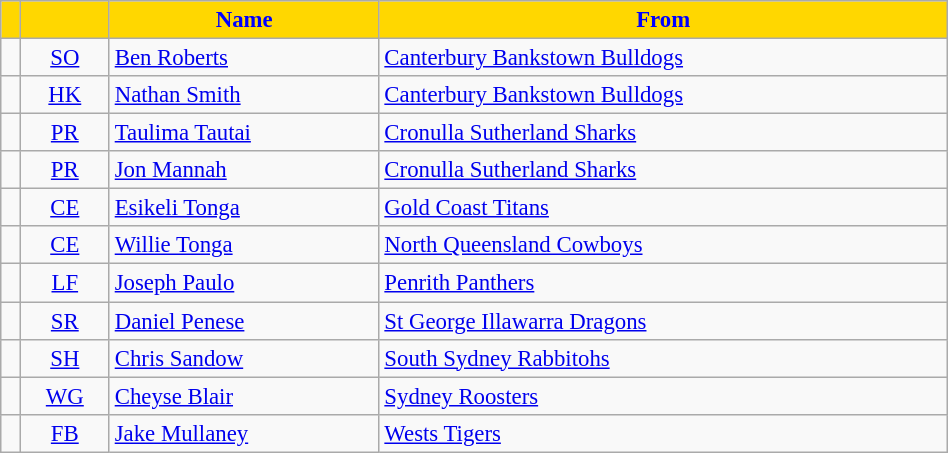<table class="wikitable"  style="font-size:95%; width:50%;">
<tr>
<th style="background:gold; color:blue; text-align:center;"></th>
<th style="background:gold; color:blue; text-align:center;"></th>
<th style="background:gold; color:blue; text-align:center;">Name</th>
<th style="background:gold; color:blue; text-align:center;">From</th>
</tr>
<tr>
<td style="text-align:center"></td>
<td style="text-align:center"><a href='#'>SO</a></td>
<td><a href='#'>Ben Roberts</a></td>
<td> <a href='#'>Canterbury Bankstown Bulldogs</a></td>
</tr>
<tr>
<td style="text-align:center"></td>
<td style="text-align:center"><a href='#'>HK</a></td>
<td><a href='#'>Nathan Smith</a></td>
<td> <a href='#'>Canterbury Bankstown Bulldogs</a></td>
</tr>
<tr>
<td style="text-align:center"></td>
<td style="text-align:center"><a href='#'>PR</a></td>
<td><a href='#'>Taulima Tautai</a></td>
<td> <a href='#'>Cronulla Sutherland Sharks</a></td>
</tr>
<tr>
<td style="text-align:center"></td>
<td style="text-align:center"><a href='#'>PR</a></td>
<td><a href='#'>Jon Mannah</a></td>
<td> <a href='#'>Cronulla Sutherland Sharks</a></td>
</tr>
<tr>
<td style="text-align:center"></td>
<td style="text-align:center"><a href='#'>CE</a></td>
<td><a href='#'>Esikeli Tonga</a></td>
<td> <a href='#'>Gold Coast Titans</a></td>
</tr>
<tr>
<td style="text-align:center"></td>
<td style="text-align:center"><a href='#'>CE</a></td>
<td><a href='#'>Willie Tonga</a></td>
<td> <a href='#'>North Queensland Cowboys</a></td>
</tr>
<tr>
<td style="text-align:center"></td>
<td style="text-align:center"><a href='#'>LF</a></td>
<td><a href='#'>Joseph Paulo</a></td>
<td> <a href='#'>Penrith Panthers</a></td>
</tr>
<tr>
<td style="text-align:center"></td>
<td style="text-align:center"><a href='#'>SR</a></td>
<td><a href='#'>Daniel Penese</a></td>
<td> <a href='#'>St George Illawarra Dragons</a></td>
</tr>
<tr>
<td style="text-align:center"></td>
<td style="text-align:center"><a href='#'>SH</a></td>
<td><a href='#'>Chris Sandow</a></td>
<td> <a href='#'>South Sydney Rabbitohs</a></td>
</tr>
<tr>
<td style="text-align:center"></td>
<td style="text-align:center"><a href='#'>WG</a></td>
<td><a href='#'>Cheyse Blair</a></td>
<td> <a href='#'>Sydney Roosters</a></td>
</tr>
<tr>
<td style="text-align:center"></td>
<td style="text-align:center"><a href='#'>FB</a></td>
<td><a href='#'>Jake Mullaney</a></td>
<td> <a href='#'>Wests Tigers</a></td>
</tr>
</table>
